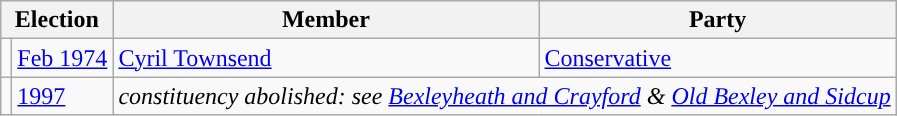<table class="wikitable">
<tr>
<th colspan="2">Election</th>
<th>Member</th>
<th>Party</th>
</tr>
<tr>
<td style="color:inherit;background-color: "></td>
<td><a href='#'>Feb 1974</a></td>
<td><a href='#'>Cyril Townsend</a></td>
<td><a href='#'>Conservative</a></td>
</tr>
<tr>
<td></td>
<td><a href='#'>1997</a></td>
<td colspan="2"><em>constituency abolished: see <a href='#'>Bexleyheath and Crayford</a> & <a href='#'>Old Bexley and Sidcup</a> </em></td>
</tr>
</table>
